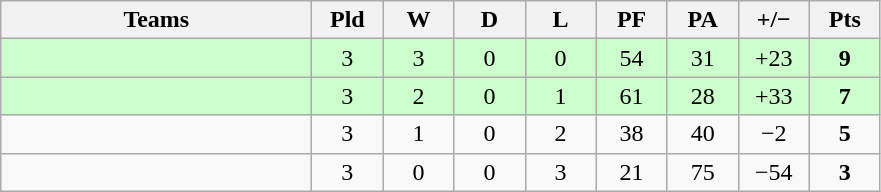<table class="wikitable" style="text-align: center;">
<tr>
<th width="200">Teams</th>
<th width="40">Pld</th>
<th width="40">W</th>
<th width="40">D</th>
<th width="40">L</th>
<th width="40">PF</th>
<th width="40">PA</th>
<th width="40">+/−</th>
<th width="40">Pts</th>
</tr>
<tr bgcolor=ccffcc>
<td align=left></td>
<td>3</td>
<td>3</td>
<td>0</td>
<td>0</td>
<td>54</td>
<td>31</td>
<td>+23</td>
<td><strong>9</strong></td>
</tr>
<tr bgcolor=ccffcc>
<td align=left></td>
<td>3</td>
<td>2</td>
<td>0</td>
<td>1</td>
<td>61</td>
<td>28</td>
<td>+33</td>
<td><strong>7</strong></td>
</tr>
<tr>
<td align=left></td>
<td>3</td>
<td>1</td>
<td>0</td>
<td>2</td>
<td>38</td>
<td>40</td>
<td>−2</td>
<td><strong>5</strong></td>
</tr>
<tr>
<td align=left></td>
<td>3</td>
<td>0</td>
<td>0</td>
<td>3</td>
<td>21</td>
<td>75</td>
<td>−54</td>
<td><strong>3</strong></td>
</tr>
</table>
